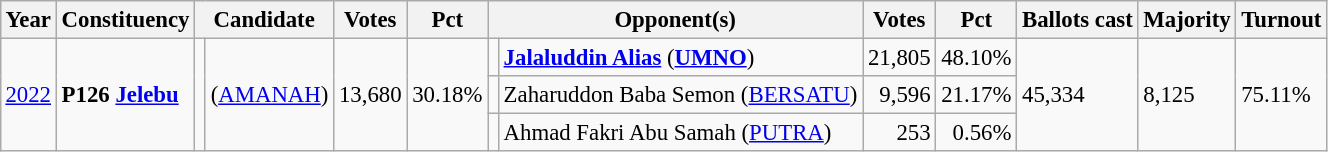<table class="wikitable" style="margin:0.5em ; font-size:95%">
<tr>
<th>Year</th>
<th>Constituency</th>
<th colspan=2>Candidate</th>
<th>Votes</th>
<th>Pct</th>
<th colspan=2>Opponent(s)</th>
<th>Votes</th>
<th>Pct</th>
<th>Ballots cast</th>
<th>Majority</th>
<th>Turnout</th>
</tr>
<tr>
<td rowspan="3"><a href='#'>2022</a></td>
<td rowspan="3"><strong>P126 <a href='#'>Jelebu</a></strong></td>
<td rowspan="3" ></td>
<td rowspan="3"> (<a href='#'>AMANAH</a>)</td>
<td rowspan="3" align="right">13,680</td>
<td rowspan="3">30.18%</td>
<td></td>
<td><strong><a href='#'>Jalaluddin Alias</a></strong> (<a href='#'><strong>UMNO</strong></a>)</td>
<td align="right">21,805</td>
<td>48.10%</td>
<td rowspan="3">45,334</td>
<td rowspan="3">8,125</td>
<td rowspan="3">75.11%</td>
</tr>
<tr>
<td bgcolor=></td>
<td>Zaharuddon Baba Semon (<a href='#'>BERSATU</a>)</td>
<td align=right>9,596</td>
<td align="right">21.17%</td>
</tr>
<tr>
<td bgcolor=></td>
<td>Ahmad Fakri Abu Samah (<a href='#'>PUTRA</a>)</td>
<td align=right>253</td>
<td align="right">0.56%</td>
</tr>
</table>
